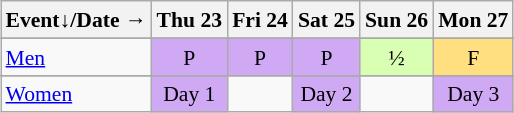<table class="wikitable" style="margin:0.5em auto; font-size:90%; line-height:1.25em;">
<tr style="text-align:center;">
<th>Event↓/Date →</th>
<th>Thu 23</th>
<th>Fri 24</th>
<th>Sat 25</th>
<th>Sun 26</th>
<th>Mon 27</th>
</tr>
<tr>
</tr>
<tr style="text-align:center;">
<td style="text-align:left;"><a href='#'>Men</a></td>
<td style="background-color:#D0A9F5;">P</td>
<td style="background-color:#D0A9F5;">P</td>
<td style="background-color:#D0A9F5;">P</td>
<td style="background-color:#D9FFB2;">½</td>
<td style="background-color:#FFDF80;">F</td>
</tr>
<tr>
</tr>
<tr style="text-align:center;">
<td style="text-align:left;"><a href='#'>Women</a></td>
<td style="background-color:#D0A9F5;">Day 1</td>
<td></td>
<td style="background-color:#D0A9F5;">Day 2</td>
<td></td>
<td style="background-color:#D0A9F5;">Day 3</td>
</tr>
</table>
